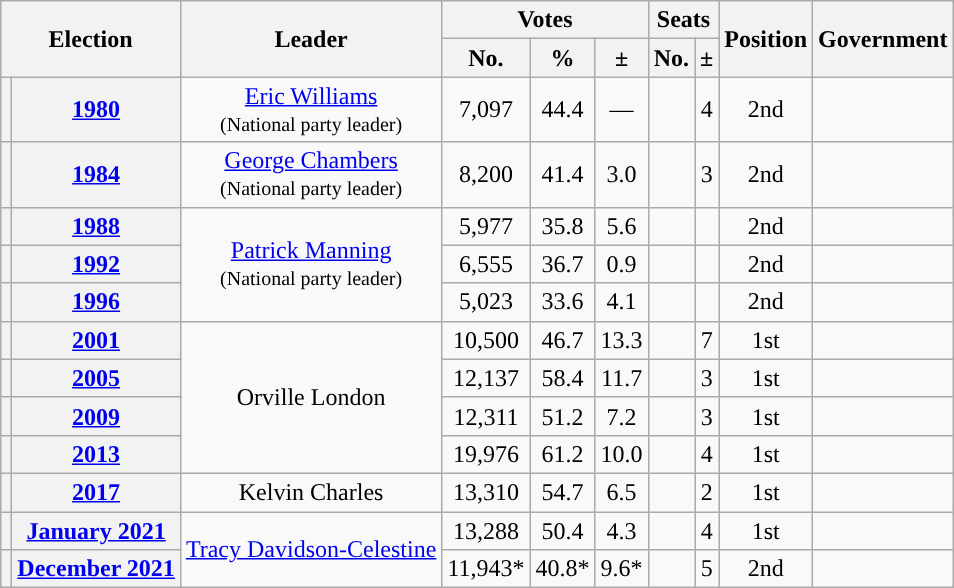<table class="wikitable" style="text-align:center">
<tr>
<th colspan="2" rowspan="2">Election</th>
<th rowspan="2">Leader</th>
<th colspan="3">Votes</th>
<th colspan="2">Seats</th>
<th rowspan="2">Position</th>
<th rowspan="2">Government</th>
</tr>
<tr>
<th>No.</th>
<th>%</th>
<th>±</th>
<th>No.</th>
<th>±</th>
</tr>
<tr>
<th style="background-color: "></th>
<th><a href='#'>1980</a></th>
<td><a href='#'>Eric Williams</a><br><small>(National party leader)</small></td>
<td>7,097</td>
<td>44.4</td>
<td>—</td>
<td></td>
<td> 4</td>
<td>2nd</td>
<td></td>
</tr>
<tr>
<th style="background-color: "></th>
<th><a href='#'>1984</a></th>
<td><a href='#'>George Chambers</a><br><small>(National party leader)</small></td>
<td>8,200</td>
<td>41.4</td>
<td> 3.0</td>
<td></td>
<td> 3</td>
<td> 2nd</td>
<td></td>
</tr>
<tr>
<th style="background-color: "></th>
<th><a href='#'>1988</a></th>
<td rowspan="3"><a href='#'>Patrick Manning</a><br><small>(National party leader)</small></td>
<td>5,977</td>
<td>35.8</td>
<td> 5.6</td>
<td></td>
<td></td>
<td> 2nd</td>
<td></td>
</tr>
<tr>
<th style="background-color: "></th>
<th><a href='#'>1992</a></th>
<td>6,555</td>
<td>36.7</td>
<td> 0.9</td>
<td></td>
<td></td>
<td> 2nd</td>
<td></td>
</tr>
<tr>
<th style="background-color: "></th>
<th><a href='#'>1996</a></th>
<td>5,023</td>
<td>33.6</td>
<td> 4.1</td>
<td></td>
<td></td>
<td> 2nd</td>
<td></td>
</tr>
<tr>
<th style="background-color: "></th>
<th><a href='#'>2001</a></th>
<td rowspan="4">Orville London</td>
<td>10,500</td>
<td>46.7</td>
<td> 13.3</td>
<td></td>
<td> 7</td>
<td> 1st</td>
<td></td>
</tr>
<tr>
<th style="background-color: "></th>
<th><a href='#'>2005</a></th>
<td>12,137</td>
<td>58.4</td>
<td> 11.7</td>
<td></td>
<td> 3</td>
<td>  1st</td>
<td></td>
</tr>
<tr>
<th style="background-color: "></th>
<th><a href='#'>2009</a></th>
<td>12,311</td>
<td>51.2</td>
<td> 7.2</td>
<td></td>
<td> 3</td>
<td>  1st</td>
<td></td>
</tr>
<tr>
<th style="background-color: "></th>
<th><a href='#'>2013</a></th>
<td>19,976</td>
<td>61.2</td>
<td> 10.0</td>
<td></td>
<td> 4</td>
<td>  1st</td>
<td></td>
</tr>
<tr>
<th style="background-color: "></th>
<th><a href='#'>2017</a></th>
<td>Kelvin Charles</td>
<td>13,310</td>
<td>54.7</td>
<td> 6.5</td>
<td></td>
<td> 2</td>
<td>  1st</td>
<td></td>
</tr>
<tr>
<th style="background-color: "></th>
<th><a href='#'>January 2021</a></th>
<td rowspan="2"><a href='#'>Tracy Davidson-Celestine</a></td>
<td>13,288</td>
<td>50.4</td>
<td>4.3</td>
<td></td>
<td>4</td>
<td> 1st</td>
<td></td>
</tr>
<tr>
<th style="background-color: "></th>
<th><a href='#'>December 2021</a></th>
<td>11,943*</td>
<td>40.8*</td>
<td>9.6*</td>
<td></td>
<td>5</td>
<td> 2nd</td>
<td></td>
</tr>
</table>
